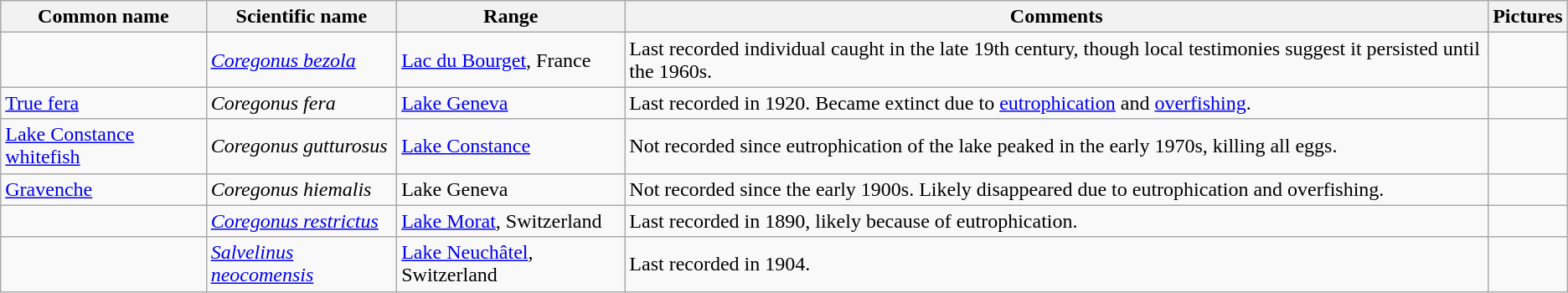<table class="wikitable">
<tr>
<th>Common name</th>
<th>Scientific name</th>
<th>Range</th>
<th class="unsortable">Comments</th>
<th class="unsortable">Pictures</th>
</tr>
<tr>
<td></td>
<td><em><a href='#'>Coregonus bezola</a></em></td>
<td><a href='#'>Lac du Bourget</a>, France</td>
<td>Last recorded individual caught in the late 19th century, though local testimonies suggest it persisted until the 1960s.</td>
<td></td>
</tr>
<tr>
<td><a href='#'>True fera</a></td>
<td><em>Coregonus fera</em></td>
<td><a href='#'>Lake Geneva</a></td>
<td>Last recorded in 1920. Became extinct due to <a href='#'>eutrophication</a> and <a href='#'>overfishing</a>.</td>
<td></td>
</tr>
<tr>
<td><a href='#'>Lake Constance whitefish</a></td>
<td><em>Coregonus gutturosus</em></td>
<td><a href='#'>Lake Constance</a></td>
<td>Not recorded since eutrophication of the lake peaked in the early 1970s, killing all eggs.</td>
<td></td>
</tr>
<tr>
<td><a href='#'>Gravenche</a></td>
<td><em>Coregonus hiemalis</em></td>
<td>Lake Geneva</td>
<td>Not recorded since the early 1900s. Likely disappeared due to eutrophication and overfishing.</td>
<td></td>
</tr>
<tr>
<td></td>
<td><em><a href='#'>Coregonus restrictus</a></em></td>
<td><a href='#'>Lake Morat</a>, Switzerland</td>
<td>Last recorded in 1890, likely because of eutrophication.</td>
<td></td>
</tr>
<tr>
<td></td>
<td><em><a href='#'>Salvelinus neocomensis</a></em></td>
<td><a href='#'>Lake Neuchâtel</a>, Switzerland</td>
<td>Last recorded in 1904.</td>
<td></td>
</tr>
</table>
